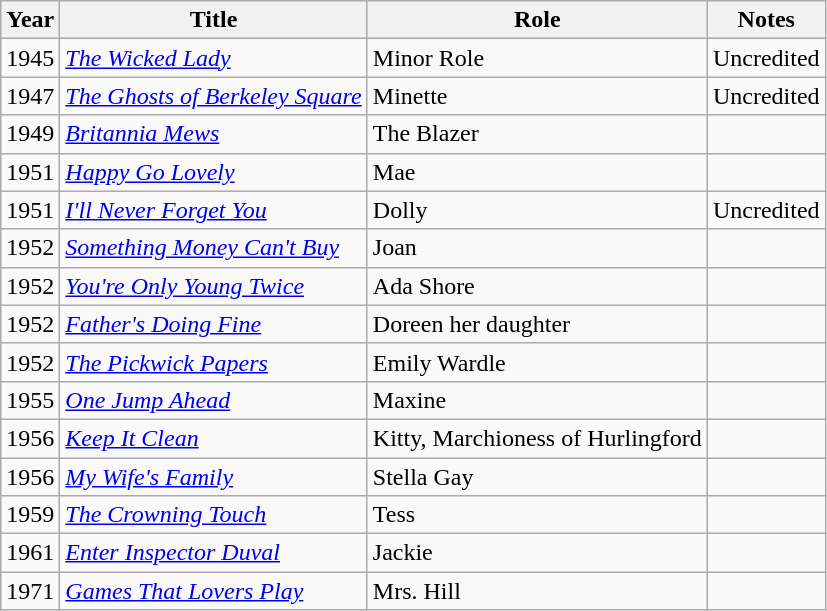<table class="wikitable">
<tr>
<th>Year</th>
<th>Title</th>
<th>Role</th>
<th>Notes</th>
</tr>
<tr>
<td>1945</td>
<td><em><a href='#'>The Wicked Lady</a></em></td>
<td>Minor Role</td>
<td>Uncredited</td>
</tr>
<tr>
<td>1947</td>
<td><em><a href='#'>The Ghosts of Berkeley Square</a></em></td>
<td>Minette</td>
<td>Uncredited</td>
</tr>
<tr>
<td>1949</td>
<td><em><a href='#'>Britannia Mews</a></em></td>
<td>The Blazer</td>
<td></td>
</tr>
<tr>
<td>1951</td>
<td><em><a href='#'>Happy Go Lovely</a></em></td>
<td>Mae</td>
<td></td>
</tr>
<tr>
<td>1951</td>
<td><em><a href='#'>I'll Never Forget You</a></em></td>
<td>Dolly</td>
<td>Uncredited</td>
</tr>
<tr>
<td>1952</td>
<td><em><a href='#'>Something Money Can't Buy</a></em></td>
<td>Joan</td>
<td></td>
</tr>
<tr>
<td>1952</td>
<td><em><a href='#'>You're Only Young Twice</a></em></td>
<td>Ada Shore</td>
<td></td>
</tr>
<tr>
<td>1952</td>
<td><em><a href='#'>Father's Doing Fine</a></em></td>
<td>Doreen her daughter</td>
<td></td>
</tr>
<tr>
<td>1952</td>
<td><em><a href='#'>The Pickwick Papers</a></em></td>
<td>Emily Wardle</td>
<td></td>
</tr>
<tr>
<td>1955</td>
<td><em><a href='#'>One Jump Ahead</a></em></td>
<td>Maxine</td>
<td></td>
</tr>
<tr>
<td>1956</td>
<td><em><a href='#'>Keep It Clean</a></em></td>
<td>Kitty, Marchioness of Hurlingford</td>
<td></td>
</tr>
<tr>
<td>1956</td>
<td><em><a href='#'>My Wife's Family</a></em></td>
<td>Stella Gay</td>
<td></td>
</tr>
<tr>
<td>1959</td>
<td><em><a href='#'>The Crowning Touch</a></em></td>
<td>Tess</td>
<td></td>
</tr>
<tr>
<td>1961</td>
<td><em><a href='#'>Enter Inspector Duval</a></em></td>
<td>Jackie</td>
<td></td>
</tr>
<tr>
<td>1971</td>
<td><em><a href='#'>Games That Lovers Play</a></em></td>
<td>Mrs. Hill</td>
<td></td>
</tr>
</table>
